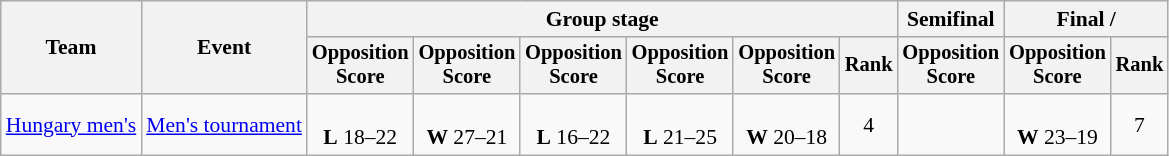<table class="wikitable" style="font-size:90%">
<tr>
<th rowspan=2>Team</th>
<th rowspan=2>Event</th>
<th colspan=6>Group stage</th>
<th>Semifinal</th>
<th colspan=2>Final / </th>
</tr>
<tr style="font-size:95%">
<th>Opposition<br>Score</th>
<th>Opposition<br>Score</th>
<th>Opposition<br>Score</th>
<th>Opposition<br>Score</th>
<th>Opposition<br>Score</th>
<th>Rank</th>
<th>Opposition<br>Score</th>
<th>Opposition<br>Score</th>
<th>Rank</th>
</tr>
<tr align=center>
<td align=left><a href='#'>Hungary men's</a></td>
<td align=left><a href='#'>Men's tournament</a></td>
<td><br><strong>L</strong> 18–22</td>
<td><br><strong>W</strong> 27–21</td>
<td><br><strong>L</strong> 16–22</td>
<td><br><strong>L</strong> 21–25</td>
<td><br><strong>W</strong> 20–18</td>
<td>4</td>
<td></td>
<td><br><strong>W</strong> 23–19</td>
<td>7</td>
</tr>
</table>
